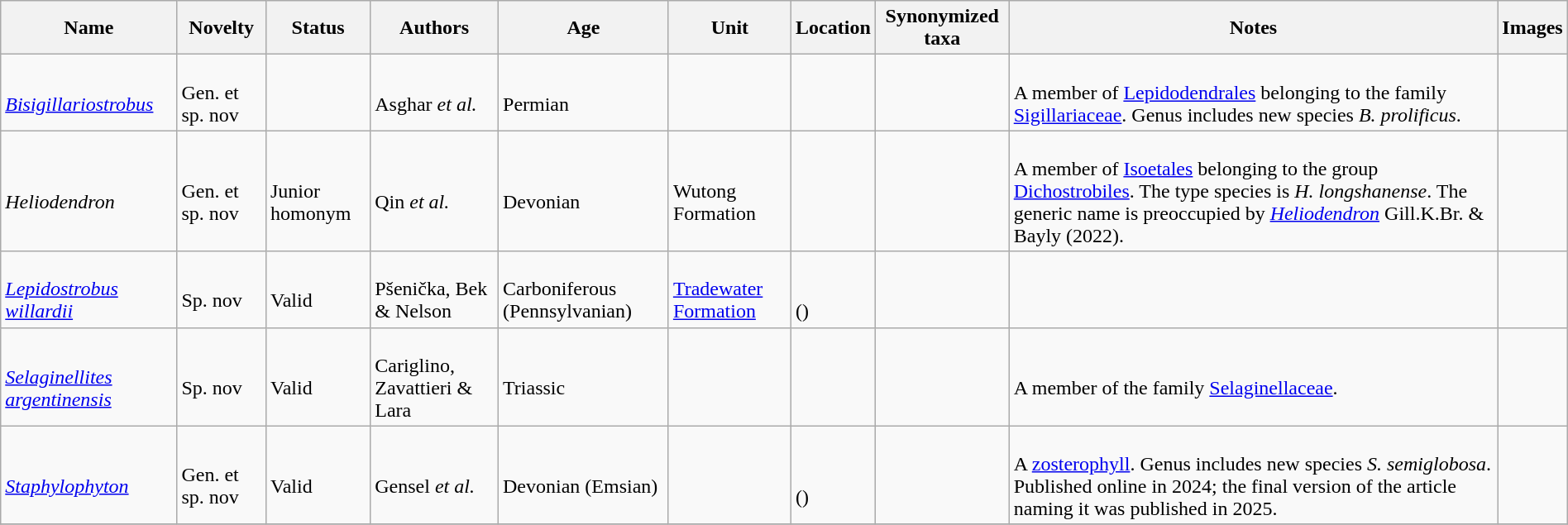<table class="wikitable sortable" align="center" width="100%">
<tr>
<th>Name</th>
<th>Novelty</th>
<th>Status</th>
<th>Authors</th>
<th>Age</th>
<th>Unit</th>
<th>Location</th>
<th>Synonymized taxa</th>
<th>Notes</th>
<th>Images</th>
</tr>
<tr>
<td><br><em><a href='#'>Bisigillariostrobus</a></em></td>
<td><br>Gen. et sp. nov</td>
<td></td>
<td><br>Asghar <em>et al.</em></td>
<td><br>Permian</td>
<td></td>
<td><br></td>
<td></td>
<td><br>A member of <a href='#'>Lepidodendrales</a> belonging to the family <a href='#'>Sigillariaceae</a>. Genus includes new species <em>B. prolificus</em>.</td>
<td></td>
</tr>
<tr>
<td><br><em>Heliodendron</em></td>
<td><br>Gen. et sp. nov</td>
<td><br>Junior homonym</td>
<td><br>Qin <em>et al.</em></td>
<td><br>Devonian</td>
<td><br>Wutong Formation</td>
<td><br></td>
<td></td>
<td><br>A member of <a href='#'>Isoetales</a> belonging to the group <a href='#'>Dichostrobiles</a>. The type species is <em>H. longshanense</em>. The generic name is preoccupied by <em><a href='#'>Heliodendron</a></em> Gill.K.Br. & Bayly (2022).</td>
<td></td>
</tr>
<tr>
<td><br><em><a href='#'>Lepidostrobus willardii</a></em></td>
<td><br>Sp. nov</td>
<td><br>Valid</td>
<td><br>Pšenička, Bek & Nelson</td>
<td><br>Carboniferous (Pennsylvanian)</td>
<td><br><a href='#'>Tradewater Formation</a></td>
<td><br><br>()</td>
<td></td>
<td></td>
<td></td>
</tr>
<tr>
<td><br><em><a href='#'>Selaginellites argentinensis</a></em></td>
<td><br>Sp. nov</td>
<td><br>Valid</td>
<td><br>Cariglino, Zavattieri & Lara</td>
<td><br>Triassic</td>
<td></td>
<td><br></td>
<td></td>
<td><br>A member of the family <a href='#'>Selaginellaceae</a>.</td>
<td></td>
</tr>
<tr>
<td><br><em><a href='#'>Staphylophyton</a></em></td>
<td><br>Gen. et sp. nov</td>
<td><br>Valid</td>
<td><br>Gensel <em>et al.</em></td>
<td><br>Devonian (Emsian)</td>
<td></td>
<td><br><br>()</td>
<td></td>
<td><br>A <a href='#'>zosterophyll</a>. Genus includes new species <em>S. semiglobosa</em>. Published online in 2024; the final version of the article naming it was published in 2025.</td>
<td></td>
</tr>
<tr>
</tr>
</table>
